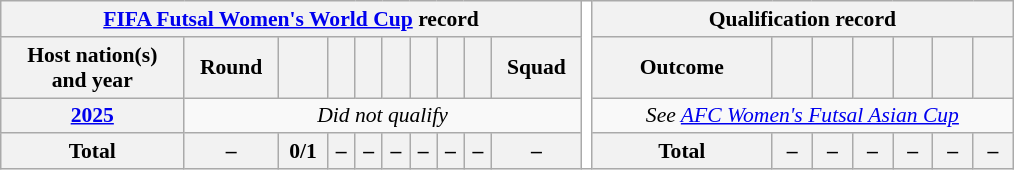<table class="wikitable" style="font-size:90%; text-align:center;">
<tr>
<th colspan=10><a href='#'>FIFA Futsal Women's World Cup</a> record</th>
<th rowspan="13" style="width:1%;background:white"></th>
<th colspan=7>Qualification record</th>
</tr>
<tr>
<th scope="col">Host nation(s)<br>and year</th>
<th scope="col">Round</th>
<th scope="col"></th>
<th scope="col"></th>
<th scope="col"></th>
<th scope="col"></th>
<th scope="col"></th>
<th scope="col"></th>
<th scope="col"></th>
<th scope="col">Squad</th>
<th scope="col">Outcome</th>
<th scope="col"></th>
<th scope="col"></th>
<th scope="col"></th>
<th scope="col"></th>
<th scope="col"></th>
<th scope="col"></th>
</tr>
<tr>
<th scope="row"> <a href='#'>2025</a></th>
<td colspan="9" rowspan="1"><em>Did not qualify</em></td>
<td colspan="7" rowspan="1"><em>See <a href='#'>AFC Women's Futsal Asian Cup</a></em></td>
</tr>
<tr>
<th>Total</th>
<th>–</th>
<th>0/1</th>
<th>–</th>
<th>–</th>
<th>–</th>
<th>–</th>
<th>–</th>
<th>–</th>
<th>–</th>
<th>Total</th>
<th>–</th>
<th>–</th>
<th>–</th>
<th>–</th>
<th>–</th>
<th>–</th>
</tr>
</table>
